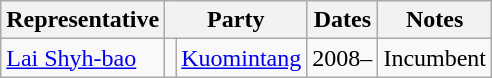<table class=wikitable>
<tr valign=bottom>
<th>Representative</th>
<th colspan="2">Party</th>
<th>Dates</th>
<th>Notes</th>
</tr>
<tr>
<td><a href='#'>Lai Shyh-bao</a></td>
<td></td>
<td><a href='#'>Kuomintang</a></td>
<td>2008–</td>
<td>Incumbent</td>
</tr>
</table>
